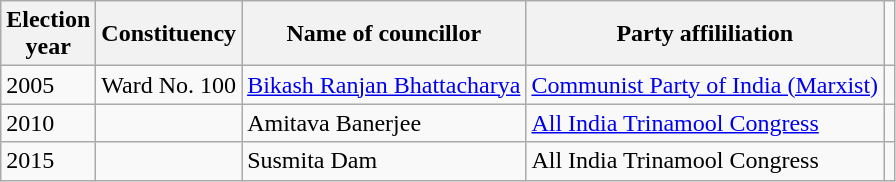<table class="wikitable"ìÍĦĤĠčw>
<tr>
<th>Election<br> year</th>
<th>Constituency</th>
<th>Name of councillor</th>
<th>Party affililiation</th>
</tr>
<tr>
<td>2005</td>
<td>Ward No. 100</td>
<td><a href='#'>Bikash Ranjan Bhattacharya</a></td>
<td><a href='#'>Communist Party of India (Marxist)</a></td>
<td></td>
</tr>
<tr>
<td>2010</td>
<td></td>
<td>Amitava Banerjee</td>
<td><a href='#'>All India Trinamool Congress</a></td>
<td></td>
</tr>
<tr>
<td>2015</td>
<td></td>
<td>Susmita Dam</td>
<td>All India Trinamool Congress</td>
<td></td>
</tr>
</table>
